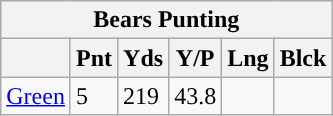<table class="wikitable">
<tr>
<th colspan="6">Bears Punting</th>
</tr>
<tr>
<th></th>
<th>Pnt</th>
<th>Yds</th>
<th>Y/P</th>
<th>Lng</th>
<th>Blck</th>
</tr>
<tr>
<td><a href='#'>Green</a></td>
<td>5</td>
<td>219</td>
<td>43.8</td>
<td></td>
<td></td>
</tr>
</table>
